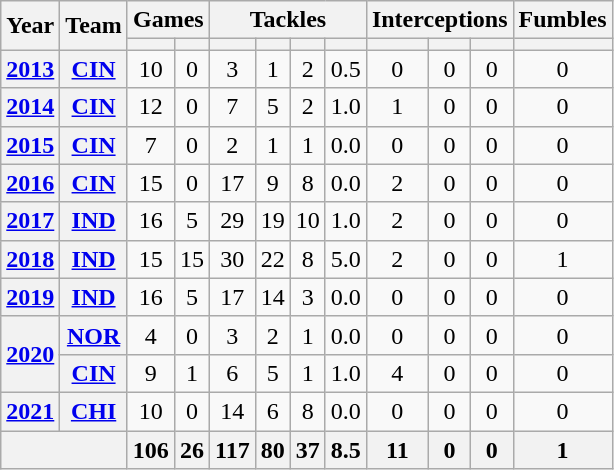<table class="wikitable" style="text-align:center">
<tr>
<th rowspan="2">Year</th>
<th rowspan="2">Team</th>
<th colspan="2">Games</th>
<th colspan="4">Tackles</th>
<th colspan="3">Interceptions</th>
<th>Fumbles</th>
</tr>
<tr>
<th></th>
<th></th>
<th></th>
<th></th>
<th></th>
<th></th>
<th></th>
<th></th>
<th></th>
<th></th>
</tr>
<tr>
<th><a href='#'>2013</a></th>
<th><a href='#'>CIN</a></th>
<td>10</td>
<td>0</td>
<td>3</td>
<td>1</td>
<td>2</td>
<td>0.5</td>
<td>0</td>
<td>0</td>
<td>0</td>
<td>0</td>
</tr>
<tr>
<th><a href='#'>2014</a></th>
<th><a href='#'>CIN</a></th>
<td>12</td>
<td>0</td>
<td>7</td>
<td>5</td>
<td>2</td>
<td>1.0</td>
<td>1</td>
<td>0</td>
<td>0</td>
<td>0</td>
</tr>
<tr>
<th><a href='#'>2015</a></th>
<th><a href='#'>CIN</a></th>
<td>7</td>
<td>0</td>
<td>2</td>
<td>1</td>
<td>1</td>
<td>0.0</td>
<td>0</td>
<td>0</td>
<td>0</td>
<td>0</td>
</tr>
<tr>
<th><a href='#'>2016</a></th>
<th><a href='#'>CIN</a></th>
<td>15</td>
<td>0</td>
<td>17</td>
<td>9</td>
<td>8</td>
<td>0.0</td>
<td>2</td>
<td>0</td>
<td>0</td>
<td>0</td>
</tr>
<tr>
<th><a href='#'>2017</a></th>
<th><a href='#'>IND</a></th>
<td>16</td>
<td>5</td>
<td>29</td>
<td>19</td>
<td>10</td>
<td>1.0</td>
<td>2</td>
<td>0</td>
<td>0</td>
<td>0</td>
</tr>
<tr>
<th><a href='#'>2018</a></th>
<th><a href='#'>IND</a></th>
<td>15</td>
<td>15</td>
<td>30</td>
<td>22</td>
<td>8</td>
<td>5.0</td>
<td>2</td>
<td>0</td>
<td>0</td>
<td>1</td>
</tr>
<tr>
<th><a href='#'>2019</a></th>
<th><a href='#'>IND</a></th>
<td>16</td>
<td>5</td>
<td>17</td>
<td>14</td>
<td>3</td>
<td>0.0</td>
<td>0</td>
<td>0</td>
<td>0</td>
<td>0</td>
</tr>
<tr>
<th rowspan="2"><a href='#'>2020</a></th>
<th><a href='#'>NOR</a></th>
<td>4</td>
<td>0</td>
<td>3</td>
<td>2</td>
<td>1</td>
<td>0.0</td>
<td>0</td>
<td>0</td>
<td>0</td>
<td>0</td>
</tr>
<tr>
<th><a href='#'>CIN</a></th>
<td>9</td>
<td>1</td>
<td>6</td>
<td>5</td>
<td>1</td>
<td>1.0</td>
<td>4</td>
<td>0</td>
<td>0</td>
<td>0</td>
</tr>
<tr>
<th><a href='#'>2021</a></th>
<th><a href='#'>CHI</a></th>
<td>10</td>
<td>0</td>
<td>14</td>
<td>6</td>
<td>8</td>
<td>0.0</td>
<td>0</td>
<td>0</td>
<td>0</td>
<td>0</td>
</tr>
<tr>
<th colspan="2"></th>
<th>106</th>
<th>26</th>
<th>117</th>
<th>80</th>
<th>37</th>
<th>8.5</th>
<th>11</th>
<th>0</th>
<th>0</th>
<th>1</th>
</tr>
</table>
